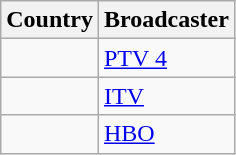<table class="wikitable">
<tr>
<th align=center>Country</th>
<th align=center>Broadcaster</th>
</tr>
<tr>
<td></td>
<td><a href='#'>PTV 4</a></td>
</tr>
<tr>
<td></td>
<td><a href='#'>ITV</a></td>
</tr>
<tr>
<td></td>
<td><a href='#'>HBO</a></td>
</tr>
</table>
